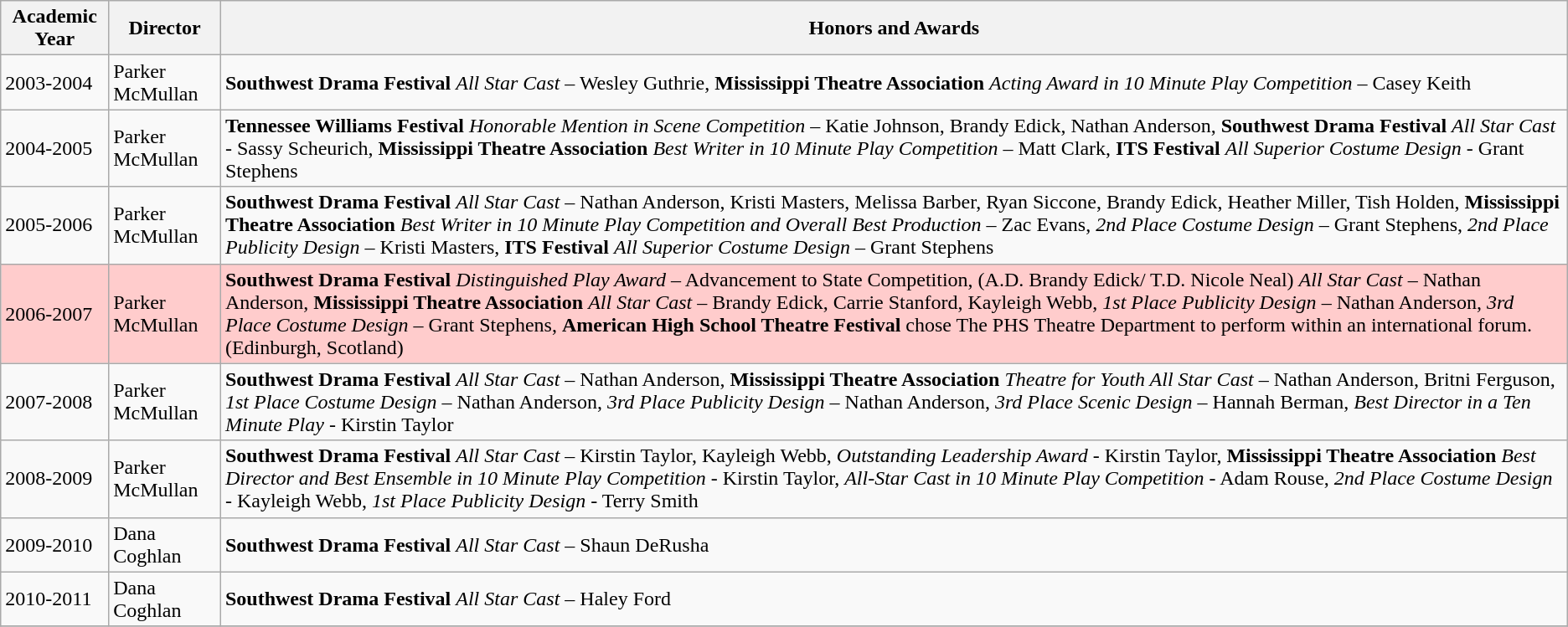<table class="wikitable">
<tr>
<th>Academic Year</th>
<th>Director</th>
<th>Honors and Awards</th>
</tr>
<tr>
<td>2003-2004</td>
<td>Parker McMullan</td>
<td><strong>Southwest Drama Festival</strong> <em>All Star Cast</em> – Wesley Guthrie, <strong>Mississippi Theatre Association</strong> <em>Acting Award in 10 Minute Play Competition</em> – Casey Keith</td>
</tr>
<tr>
<td>2004-2005</td>
<td>Parker McMullan</td>
<td><strong>Tennessee Williams Festival</strong> <em>Honorable Mention in Scene Competition</em> – Katie Johnson, Brandy Edick, Nathan Anderson, <strong>Southwest Drama Festival</strong> <em>All Star Cast</em> - Sassy Scheurich, <strong>Mississippi Theatre Association</strong> <em>Best Writer in 10 Minute Play Competition</em> – Matt Clark, <strong>ITS Festival</strong> <em>All Superior Costume Design</em> - Grant Stephens</td>
</tr>
<tr>
<td>2005-2006</td>
<td>Parker McMullan</td>
<td><strong>Southwest Drama Festival</strong> <em>All Star Cast</em> – Nathan Anderson, Kristi Masters, Melissa Barber, Ryan Siccone, Brandy Edick, Heather Miller, Tish Holden, <strong>Mississippi Theatre Association</strong> <em>Best Writer in 10 Minute Play Competition and Overall Best Production</em> – Zac Evans, <em>2nd Place Costume Design</em> – Grant Stephens, <em>2nd Place Publicity Design</em> – Kristi Masters, <strong>ITS Festival</strong> <em>All Superior Costume Design</em> – Grant Stephens</td>
</tr>
<tr>
<td style="background: #FFCCCC;">2006-2007</td>
<td style="background: #FFCCCC;">Parker McMullan</td>
<td style="background: #FFCCCC;"><strong>Southwest Drama Festival</strong> <em>Distinguished Play Award</em> – Advancement to State Competition, (A.D. Brandy Edick/ T.D. Nicole Neal) <em>All Star Cast</em> – Nathan Anderson, <strong>Mississippi Theatre Association</strong> <em>All Star Cast</em> – Brandy Edick, Carrie Stanford, Kayleigh Webb, <em>1st Place Publicity Design</em> – Nathan Anderson, <em>3rd Place Costume Design</em> – Grant Stephens, <strong>American High School Theatre Festival</strong> chose The PHS Theatre Department to perform within an international forum.  (Edinburgh, Scotland)</td>
</tr>
<tr>
<td>2007-2008</td>
<td>Parker McMullan</td>
<td><strong>Southwest Drama Festival</strong> <em>All Star Cast</em> – Nathan Anderson, <strong>Mississippi Theatre Association</strong> <em>Theatre for Youth All Star Cast</em> – Nathan Anderson, Britni Ferguson, <em>1st Place Costume Design</em> – Nathan Anderson, <em>3rd Place Publicity Design</em> – Nathan Anderson, <em>3rd Place Scenic Design</em> – Hannah Berman, <em>Best Director in a Ten Minute Play</em> - Kirstin Taylor</td>
</tr>
<tr>
<td>2008-2009</td>
<td>Parker McMullan</td>
<td><strong>Southwest Drama Festival</strong> <em>All Star Cast</em> – Kirstin Taylor, Kayleigh Webb, <em>Outstanding Leadership Award</em> - Kirstin Taylor, <strong>Mississippi Theatre Association</strong> <em>Best Director and Best Ensemble in 10 Minute Play Competition</em> - Kirstin Taylor, <em>All-Star Cast in 10 Minute Play Competition</em> - Adam Rouse, <em>2nd Place Costume Design</em> - Kayleigh Webb, <em>1st Place Publicity Design</em> - Terry Smith</td>
</tr>
<tr>
<td>2009-2010</td>
<td>Dana Coghlan</td>
<td><strong>Southwest Drama Festival</strong> <em>All Star Cast</em> – Shaun DeRusha</td>
</tr>
<tr>
<td>2010-2011</td>
<td>Dana Coghlan</td>
<td><strong>Southwest Drama Festival</strong> <em>All Star Cast</em> – Haley Ford</td>
</tr>
<tr>
</tr>
</table>
